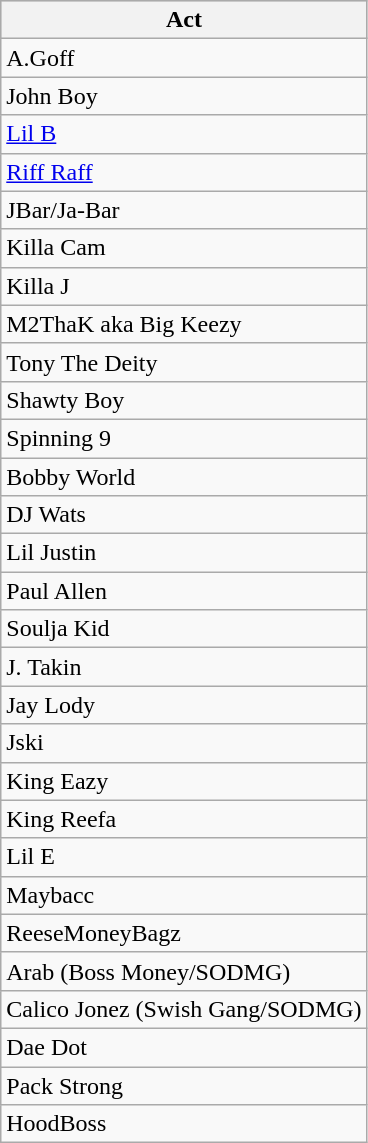<table class="wikitable">
<tr style="background:#ccc;">
<th style="text-align:center;">Act</th>
</tr>
<tr>
<td>A.Goff</td>
</tr>
<tr>
<td>John Boy</td>
</tr>
<tr>
<td><a href='#'>Lil B</a></td>
</tr>
<tr>
<td><a href='#'>Riff Raff</a></td>
</tr>
<tr>
<td>JBar/Ja-Bar</td>
</tr>
<tr>
<td>Killa Cam</td>
</tr>
<tr>
<td>Killa J</td>
</tr>
<tr>
<td>M2ThaK aka Big Keezy</td>
</tr>
<tr>
<td>Tony The Deity</td>
</tr>
<tr>
<td>Shawty Boy</td>
</tr>
<tr>
<td>Spinning 9</td>
</tr>
<tr>
<td>Bobby World</td>
</tr>
<tr>
<td>DJ Wats</td>
</tr>
<tr>
<td>Lil Justin</td>
</tr>
<tr>
<td>Paul Allen</td>
</tr>
<tr>
<td>Soulja Kid</td>
</tr>
<tr>
<td>J. Takin</td>
</tr>
<tr>
<td>Jay Lody</td>
</tr>
<tr>
<td>Jski</td>
</tr>
<tr>
<td>King Eazy</td>
</tr>
<tr>
<td>King Reefa</td>
</tr>
<tr>
<td>Lil E</td>
</tr>
<tr>
<td>Maybacc</td>
</tr>
<tr>
<td>ReeseMoneyBagz</td>
</tr>
<tr>
<td>Arab (Boss Money/SODMG)</td>
</tr>
<tr>
<td>Calico Jonez (Swish Gang/SODMG)</td>
</tr>
<tr>
<td>Dae Dot</td>
</tr>
<tr>
<td>Pack Strong</td>
</tr>
<tr>
<td>HoodBoss</td>
</tr>
</table>
